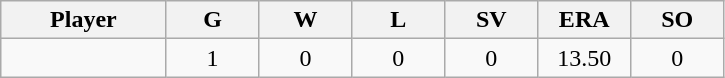<table class="wikitable sortable">
<tr>
<th bgcolor="#DDDDFF" width="16%">Player</th>
<th bgcolor="#DDDDFF" width="9%">G</th>
<th bgcolor="#DDDDFF" width="9%">W</th>
<th bgcolor="#DDDDFF" width="9%">L</th>
<th bgcolor="#DDDDFF" width="9%">SV</th>
<th bgcolor="#DDDDFF" width="9%">ERA</th>
<th bgcolor="#DDDDFF" width="9%">SO</th>
</tr>
<tr align="center">
<td></td>
<td>1</td>
<td>0</td>
<td>0</td>
<td>0</td>
<td>13.50</td>
<td>0</td>
</tr>
</table>
